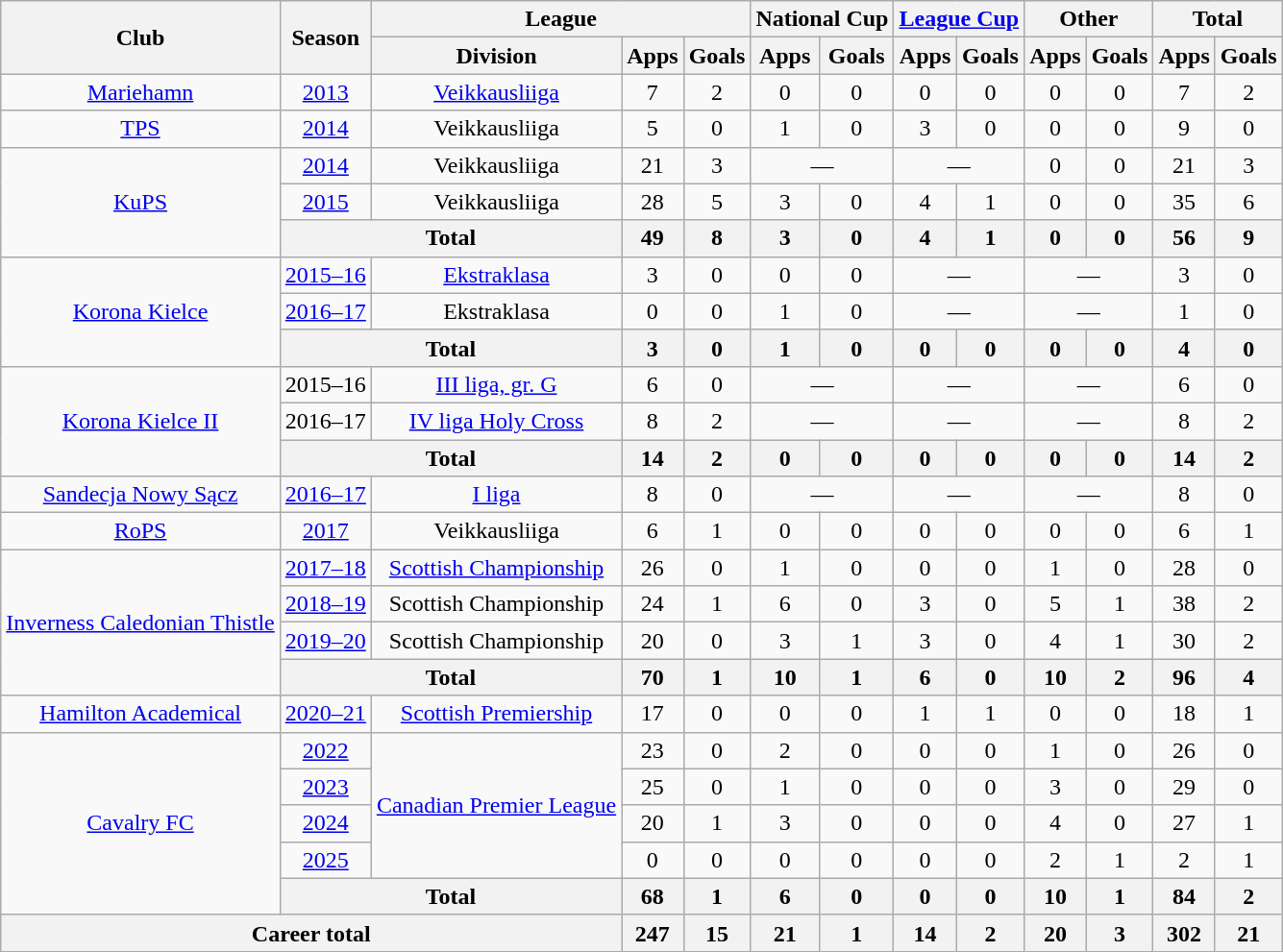<table class="wikitable" style="text-align:center">
<tr>
<th rowspan="2">Club</th>
<th rowspan="2">Season</th>
<th colspan="3">League</th>
<th colspan="2">National Cup</th>
<th colspan="2"><a href='#'>League Cup</a></th>
<th colspan="2">Other</th>
<th colspan="2">Total</th>
</tr>
<tr>
<th>Division</th>
<th>Apps</th>
<th>Goals</th>
<th>Apps</th>
<th>Goals</th>
<th>Apps</th>
<th>Goals</th>
<th>Apps</th>
<th>Goals</th>
<th>Apps</th>
<th>Goals</th>
</tr>
<tr>
<td><a href='#'>Mariehamn</a></td>
<td><a href='#'>2013</a></td>
<td><a href='#'>Veikkausliiga</a></td>
<td>7</td>
<td>2</td>
<td>0</td>
<td>0</td>
<td>0</td>
<td>0</td>
<td>0</td>
<td>0</td>
<td>7</td>
<td>2</td>
</tr>
<tr>
<td><a href='#'>TPS</a></td>
<td><a href='#'>2014</a></td>
<td>Veikkausliiga</td>
<td>5</td>
<td>0</td>
<td>1</td>
<td>0</td>
<td>3</td>
<td>0</td>
<td>0</td>
<td>0</td>
<td>9</td>
<td>0</td>
</tr>
<tr>
<td rowspan="3"><a href='#'>KuPS</a></td>
<td><a href='#'>2014</a></td>
<td>Veikkausliiga</td>
<td>21</td>
<td>3</td>
<td colspan="2">—</td>
<td colspan="2">—</td>
<td>0</td>
<td>0</td>
<td>21</td>
<td>3</td>
</tr>
<tr>
<td><a href='#'>2015</a></td>
<td>Veikkausliiga</td>
<td>28</td>
<td>5</td>
<td>3</td>
<td>0</td>
<td>4</td>
<td>1</td>
<td>0</td>
<td>0</td>
<td>35</td>
<td>6</td>
</tr>
<tr>
<th colspan="2">Total</th>
<th>49</th>
<th>8</th>
<th>3</th>
<th>0</th>
<th>4</th>
<th>1</th>
<th>0</th>
<th>0</th>
<th>56</th>
<th>9</th>
</tr>
<tr>
<td rowspan="3"><a href='#'>Korona Kielce</a></td>
<td><a href='#'>2015–16</a></td>
<td><a href='#'>Ekstraklasa</a></td>
<td>3</td>
<td>0</td>
<td>0</td>
<td>0</td>
<td colspan="2">—</td>
<td colspan="2">—</td>
<td>3</td>
<td>0</td>
</tr>
<tr>
<td><a href='#'>2016–17</a></td>
<td>Ekstraklasa</td>
<td>0</td>
<td>0</td>
<td>1</td>
<td>0</td>
<td colspan="2">—</td>
<td colspan="2">—</td>
<td>1</td>
<td>0</td>
</tr>
<tr>
<th colspan="2">Total</th>
<th>3</th>
<th>0</th>
<th>1</th>
<th>0</th>
<th>0</th>
<th>0</th>
<th>0</th>
<th>0</th>
<th>4</th>
<th>0</th>
</tr>
<tr>
<td rowspan="3"><a href='#'>Korona Kielce II</a></td>
<td>2015–16</td>
<td><a href='#'>III liga, gr. G</a></td>
<td>6</td>
<td>0</td>
<td colspan="2">—</td>
<td colspan="2">—</td>
<td colspan="2">—</td>
<td>6</td>
<td>0</td>
</tr>
<tr>
<td>2016–17</td>
<td><a href='#'>IV liga Holy Cross</a></td>
<td>8</td>
<td>2</td>
<td colspan="2">—</td>
<td colspan="2">—</td>
<td colspan="2">—</td>
<td>8</td>
<td>2</td>
</tr>
<tr>
<th colspan="2">Total</th>
<th>14</th>
<th>2</th>
<th>0</th>
<th>0</th>
<th>0</th>
<th>0</th>
<th>0</th>
<th>0</th>
<th>14</th>
<th>2</th>
</tr>
<tr>
<td><a href='#'>Sandecja Nowy Sącz</a></td>
<td><a href='#'>2016–17</a></td>
<td><a href='#'>I liga</a></td>
<td>8</td>
<td>0</td>
<td colspan="2">—</td>
<td colspan="2">—</td>
<td colspan="2">—</td>
<td>8</td>
<td>0</td>
</tr>
<tr>
<td><a href='#'>RoPS</a></td>
<td><a href='#'>2017</a></td>
<td>Veikkausliiga</td>
<td>6</td>
<td>1</td>
<td>0</td>
<td>0</td>
<td>0</td>
<td>0</td>
<td>0</td>
<td>0</td>
<td>6</td>
<td>1</td>
</tr>
<tr>
<td rowspan="4"><a href='#'>Inverness Caledonian Thistle</a></td>
<td><a href='#'>2017–18</a></td>
<td><a href='#'>Scottish Championship</a></td>
<td>26</td>
<td>0</td>
<td>1</td>
<td>0</td>
<td>0</td>
<td>0</td>
<td>1</td>
<td>0</td>
<td>28</td>
<td>0</td>
</tr>
<tr>
<td><a href='#'>2018–19</a></td>
<td>Scottish Championship</td>
<td>24</td>
<td>1</td>
<td>6</td>
<td>0</td>
<td>3</td>
<td>0</td>
<td>5</td>
<td>1</td>
<td>38</td>
<td>2</td>
</tr>
<tr>
<td><a href='#'>2019–20</a></td>
<td>Scottish Championship</td>
<td>20</td>
<td>0</td>
<td>3</td>
<td>1</td>
<td>3</td>
<td>0</td>
<td>4</td>
<td>1</td>
<td>30</td>
<td>2</td>
</tr>
<tr>
<th colspan="2">Total</th>
<th>70</th>
<th>1</th>
<th>10</th>
<th>1</th>
<th>6</th>
<th>0</th>
<th>10</th>
<th>2</th>
<th>96</th>
<th>4</th>
</tr>
<tr>
<td><a href='#'>Hamilton Academical</a></td>
<td><a href='#'>2020–21</a></td>
<td><a href='#'>Scottish Premiership</a></td>
<td>17</td>
<td>0</td>
<td>0</td>
<td>0</td>
<td>1</td>
<td>1</td>
<td>0</td>
<td>0</td>
<td>18</td>
<td>1</td>
</tr>
<tr>
<td rowspan="5"><a href='#'>Cavalry FC</a></td>
<td><a href='#'>2022</a></td>
<td rowspan="4"><a href='#'>Canadian Premier League</a></td>
<td>23</td>
<td>0</td>
<td>2</td>
<td>0</td>
<td>0</td>
<td>0</td>
<td>1</td>
<td>0</td>
<td>26</td>
<td>0</td>
</tr>
<tr>
<td><a href='#'>2023</a></td>
<td>25</td>
<td>0</td>
<td>1</td>
<td>0</td>
<td>0</td>
<td>0</td>
<td>3</td>
<td>0</td>
<td>29</td>
<td>0</td>
</tr>
<tr>
<td><a href='#'>2024</a></td>
<td>20</td>
<td>1</td>
<td>3</td>
<td>0</td>
<td>0</td>
<td>0</td>
<td>4</td>
<td>0</td>
<td>27</td>
<td>1</td>
</tr>
<tr>
<td><a href='#'>2025</a></td>
<td>0</td>
<td>0</td>
<td>0</td>
<td>0</td>
<td>0</td>
<td>0</td>
<td>2</td>
<td>1</td>
<td>2</td>
<td>1</td>
</tr>
<tr>
<th colspan="2">Total</th>
<th>68</th>
<th>1</th>
<th>6</th>
<th>0</th>
<th>0</th>
<th>0</th>
<th>10</th>
<th>1</th>
<th>84</th>
<th>2</th>
</tr>
<tr>
<th colspan="3">Career total</th>
<th>247</th>
<th>15</th>
<th>21</th>
<th>1</th>
<th>14</th>
<th>2</th>
<th>20</th>
<th>3</th>
<th>302</th>
<th>21</th>
</tr>
</table>
